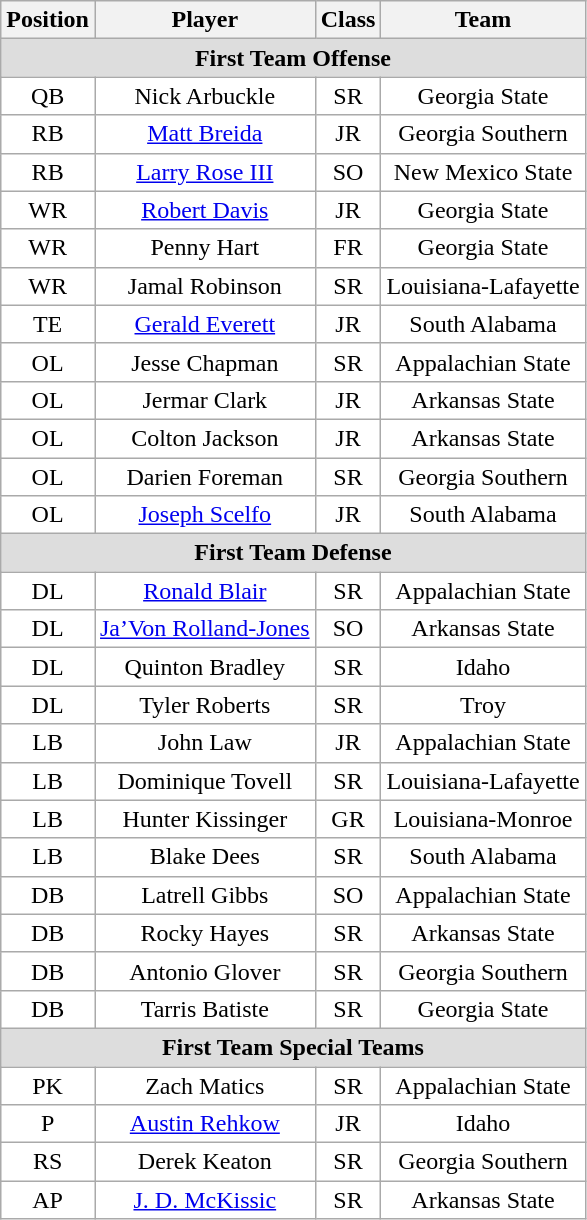<table class="wikitable sortable">
<tr>
<th>Position</th>
<th>Player</th>
<th>Class</th>
<th>Team</th>
</tr>
<tr>
<td colspan="4" style="text-align:center; background:#ddd;"><strong>First Team Offense </strong></td>
</tr>
<tr style="text-align:center;">
<td style="background:white">QB</td>
<td style="background:white">Nick Arbuckle</td>
<td style="background:white">SR</td>
<td style="background:white">Georgia State</td>
</tr>
<tr style="text-align:center;">
<td style="background:white">RB</td>
<td style="background:white"><a href='#'>Matt Breida</a></td>
<td style="background:white">JR</td>
<td style="background:white">Georgia Southern</td>
</tr>
<tr style="text-align:center;">
<td style="background:white">RB</td>
<td style="background:white"><a href='#'>Larry Rose III</a></td>
<td style="background:white">SO</td>
<td style="background:white">New Mexico State</td>
</tr>
<tr style="text-align:center;">
<td style="background:white">WR</td>
<td style="background:white"><a href='#'>Robert Davis</a></td>
<td style="background:white">JR</td>
<td style="background:white">Georgia State</td>
</tr>
<tr style="text-align:center;">
<td style="background:white">WR</td>
<td style="background:white">Penny Hart</td>
<td style="background:white">FR</td>
<td style="background:white">Georgia State</td>
</tr>
<tr style="text-align:center;">
<td style="background:white">WR</td>
<td style="background:white">Jamal Robinson</td>
<td style="background:white">SR</td>
<td style="background:white">Louisiana-Lafayette</td>
</tr>
<tr style="text-align:center;">
<td style="background:white">TE</td>
<td style="background:white"><a href='#'>Gerald Everett</a></td>
<td style="background:white">JR</td>
<td style="background:white">South Alabama</td>
</tr>
<tr style="text-align:center;">
<td style="background:white">OL</td>
<td style="background:white">Jesse Chapman</td>
<td style="background:white">SR</td>
<td style="background:white">Appalachian State</td>
</tr>
<tr style="text-align:center;">
<td style="background:white">OL</td>
<td style="background:white">Jermar Clark</td>
<td style="background:white">JR</td>
<td style="background:white">Arkansas State</td>
</tr>
<tr style="text-align:center;">
<td style="background:white">OL</td>
<td style="background:white">Colton Jackson</td>
<td style="background:white">JR</td>
<td style="background:white">Arkansas State</td>
</tr>
<tr style="text-align:center;">
<td style="background:white">OL</td>
<td style="background:white">Darien Foreman</td>
<td style="background:white">SR</td>
<td style="background:white">Georgia Southern</td>
</tr>
<tr style="text-align:center;">
<td style="background:white">OL</td>
<td style="background:white"><a href='#'>Joseph Scelfo</a></td>
<td style="background:white">JR</td>
<td style="background:white">South Alabama</td>
</tr>
<tr>
<td colspan="4" style="text-align:center; background:#ddd;"><strong>First Team Defense</strong></td>
</tr>
<tr style="text-align:center;">
<td style="background:white">DL</td>
<td style="background:white"><a href='#'>Ronald Blair</a></td>
<td style="background:white">SR</td>
<td style="background:white">Appalachian State</td>
</tr>
<tr style="text-align:center;">
<td style="background:white">DL</td>
<td style="background:white"><a href='#'>Ja’Von Rolland-Jones</a></td>
<td style="background:white">SO</td>
<td style="background:white">Arkansas State</td>
</tr>
<tr style="text-align:center;">
<td style="background:white">DL</td>
<td style="background:white">Quinton Bradley</td>
<td style="background:white">SR</td>
<td style="background:white">Idaho</td>
</tr>
<tr style="text-align:center;">
<td style="background:white">DL</td>
<td style="background:white">Tyler Roberts</td>
<td style="background:white">SR</td>
<td style="background:white">Troy</td>
</tr>
<tr style="text-align:center;">
<td style="background:white">LB</td>
<td style="background:white">John Law</td>
<td style="background:white">JR</td>
<td style="background:white">Appalachian State</td>
</tr>
<tr style="text-align:center;">
<td style="background:white">LB</td>
<td style="background:white">Dominique Tovell</td>
<td style="background:white">SR</td>
<td style="background:white">Louisiana-Lafayette</td>
</tr>
<tr style="text-align:center;">
<td style="background:white">LB</td>
<td style="background:white">Hunter Kissinger</td>
<td style="background:white">GR</td>
<td style="background:white">Louisiana-Monroe</td>
</tr>
<tr style="text-align:center;">
<td style="background:white">LB</td>
<td style="background:white">Blake Dees</td>
<td style="background:white">SR</td>
<td style="background:white">South Alabama</td>
</tr>
<tr style="text-align:center;">
<td style="background:white">DB</td>
<td style="background:white">Latrell Gibbs</td>
<td style="background:white">SO</td>
<td style="background:white">Appalachian State</td>
</tr>
<tr style="text-align:center;">
<td style="background:white">DB</td>
<td style="background:white">Rocky Hayes</td>
<td style="background:white">SR</td>
<td style="background:white">Arkansas State</td>
</tr>
<tr style="text-align:center;">
<td style="background:white">DB</td>
<td style="background:white">Antonio Glover</td>
<td style="background:white">SR</td>
<td style="background:white">Georgia Southern</td>
</tr>
<tr style="text-align:center;">
<td style="background:white">DB</td>
<td style="background:white">Tarris Batiste</td>
<td style="background:white">SR</td>
<td style="background:white">Georgia State</td>
</tr>
<tr>
<td colspan="4" style="text-align:center; background:#ddd;"><strong>First Team Special Teams</strong></td>
</tr>
<tr style="text-align:center;">
<td style="background:white">PK</td>
<td style="background:white">Zach Matics</td>
<td style="background:white">SR</td>
<td style="background:white">Appalachian State</td>
</tr>
<tr style="text-align:center;">
<td style="background:white">P</td>
<td style="background:white"><a href='#'>Austin Rehkow</a></td>
<td style="background:white">JR</td>
<td style="background:white">Idaho</td>
</tr>
<tr style="text-align:center;">
<td style="background:white">RS</td>
<td style="background:white">Derek Keaton</td>
<td style="background:white">SR</td>
<td style="background:white">Georgia Southern</td>
</tr>
<tr style="text-align:center;">
<td style="background:white">AP</td>
<td style="background:white"><a href='#'>J. D. McKissic</a></td>
<td style="background:white">SR</td>
<td style="background:white">Arkansas State</td>
</tr>
</table>
